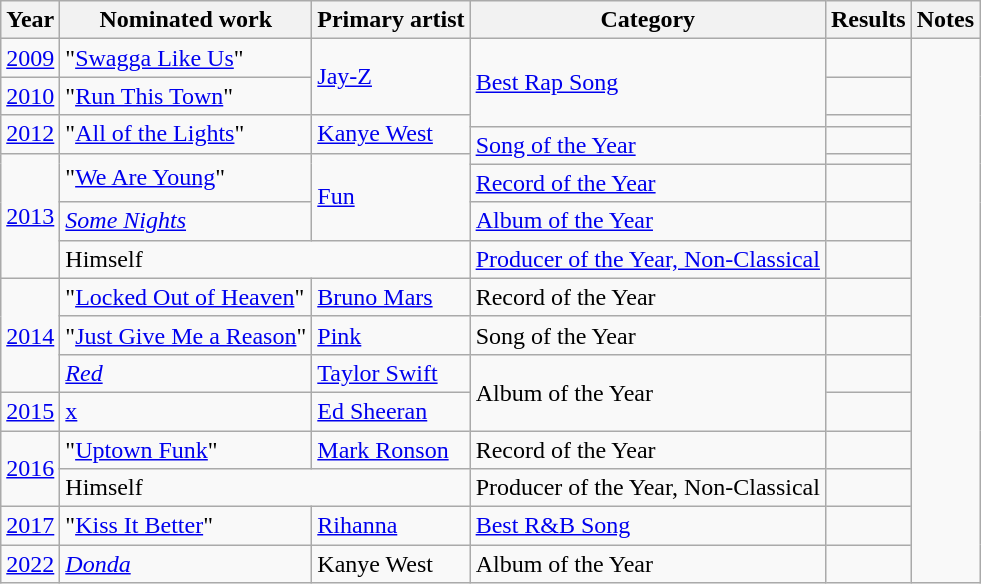<table class="wikitable">
<tr>
<th>Year</th>
<th>Nominated work</th>
<th>Primary artist</th>
<th>Category</th>
<th>Results</th>
<th>Notes</th>
</tr>
<tr>
<td><a href='#'>2009</a></td>
<td>"<a href='#'>Swagga Like Us</a>"</td>
<td rowspan="2"><a href='#'>Jay-Z</a></td>
<td rowspan="3"><a href='#'>Best Rap Song</a></td>
<td></td>
<td rowspan="16" align="center"></td>
</tr>
<tr>
<td><a href='#'>2010</a></td>
<td>"<a href='#'>Run This Town</a>"</td>
<td></td>
</tr>
<tr>
<td rowspan="2"><a href='#'>2012</a></td>
<td rowspan="2">"<a href='#'>All of the Lights</a>"</td>
<td rowspan="2"><a href='#'>Kanye West</a></td>
<td></td>
</tr>
<tr>
<td rowspan="2"><a href='#'>Song of the Year</a></td>
<td></td>
</tr>
<tr>
<td rowspan="4"><a href='#'>2013</a></td>
<td rowspan="2">"<a href='#'>We Are Young</a>"</td>
<td rowspan="3"><a href='#'>Fun</a></td>
<td></td>
</tr>
<tr>
<td><a href='#'>Record of the Year</a></td>
<td></td>
</tr>
<tr>
<td><em><a href='#'>Some Nights</a></em></td>
<td><a href='#'>Album of the Year</a></td>
<td></td>
</tr>
<tr>
<td colspan="2">Himself</td>
<td><a href='#'>Producer of the Year, Non-Classical</a></td>
<td></td>
</tr>
<tr>
<td rowspan="3"><a href='#'>2014</a></td>
<td>"<a href='#'>Locked Out of Heaven</a>"</td>
<td><a href='#'>Bruno Mars</a></td>
<td>Record of the Year</td>
<td></td>
</tr>
<tr>
<td>"<a href='#'>Just Give Me a Reason</a>"</td>
<td><a href='#'>Pink</a></td>
<td>Song of the Year</td>
<td></td>
</tr>
<tr>
<td><em><a href='#'>Red</a></em></td>
<td><a href='#'>Taylor Swift</a></td>
<td rowspan="2">Album of the Year</td>
<td></td>
</tr>
<tr>
<td><a href='#'>2015</a></td>
<td><a href='#'>x</a></td>
<td><a href='#'>Ed Sheeran</a></td>
<td></td>
</tr>
<tr>
<td rowspan="2"><a href='#'>2016</a></td>
<td>"<a href='#'>Uptown Funk</a>"</td>
<td><a href='#'>Mark Ronson</a></td>
<td>Record of the Year</td>
<td></td>
</tr>
<tr>
<td colspan="2">Himself</td>
<td>Producer of the Year, Non-Classical</td>
<td></td>
</tr>
<tr>
<td><a href='#'>2017</a></td>
<td>"<a href='#'>Kiss It Better</a>"</td>
<td><a href='#'>Rihanna</a></td>
<td><a href='#'>Best R&B Song</a></td>
<td></td>
</tr>
<tr>
<td><a href='#'>2022</a></td>
<td><em><a href='#'>Donda</a></em></td>
<td>Kanye West</td>
<td>Album of the Year</td>
<td></td>
</tr>
</table>
